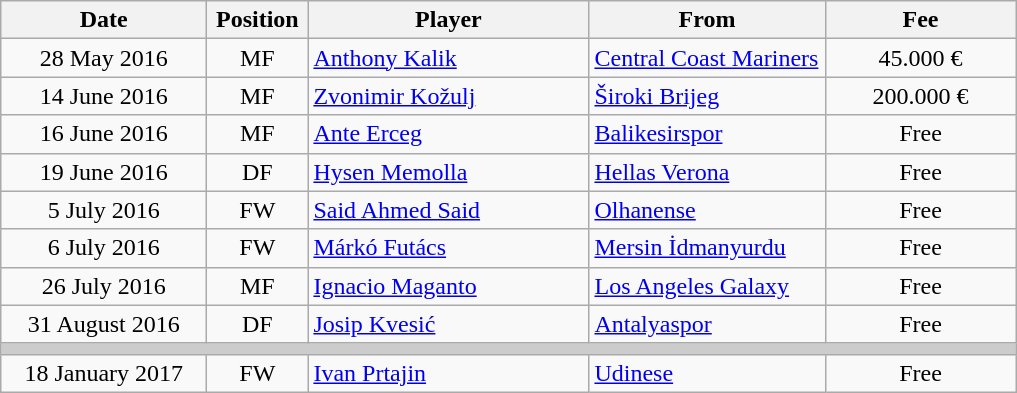<table class="wikitable" style="text-align: center;">
<tr>
<th width=130>Date</th>
<th width=60>Position</th>
<th width=180>Player</th>
<th width=150>From</th>
<th width=120>Fee</th>
</tr>
<tr>
<td>28 May 2016</td>
<td>MF</td>
<td style="text-align:left;"> <a href='#'>Anthony Kalik</a></td>
<td style="text-align:left;"><a href='#'>Central Coast Mariners</a></td>
<td>45.000 €</td>
</tr>
<tr>
<td>14 June 2016</td>
<td>MF</td>
<td style="text-align:left;"> <a href='#'>Zvonimir Kožulj</a></td>
<td style="text-align:left;"><a href='#'>Široki Brijeg</a></td>
<td>200.000 €</td>
</tr>
<tr>
<td>16 June 2016</td>
<td>MF</td>
<td style="text-align:left;"> <a href='#'>Ante Erceg</a></td>
<td style="text-align:left;"><a href='#'>Balikesirspor</a></td>
<td>Free</td>
</tr>
<tr>
<td>19 June 2016</td>
<td>DF</td>
<td style="text-align:left;"> <a href='#'>Hysen Memolla</a></td>
<td style="text-align:left;"><a href='#'>Hellas Verona</a></td>
<td>Free</td>
</tr>
<tr>
<td>5 July 2016</td>
<td>FW</td>
<td style="text-align:left;"> <a href='#'>Said Ahmed Said</a></td>
<td style="text-align:left;"><a href='#'>Olhanense</a></td>
<td>Free</td>
</tr>
<tr>
<td>6 July 2016</td>
<td>FW</td>
<td style="text-align:left;"> <a href='#'>Márkó Futács</a></td>
<td style="text-align:left;"><a href='#'>Mersin İdmanyurdu</a></td>
<td>Free</td>
</tr>
<tr>
<td>26 July 2016</td>
<td>MF</td>
<td style="text-align:left;"> <a href='#'>Ignacio Maganto</a></td>
<td style="text-align:left;"><a href='#'>Los Angeles Galaxy</a></td>
<td>Free</td>
</tr>
<tr>
<td>31 August 2016</td>
<td>DF</td>
<td style="text-align:left;"> <a href='#'>Josip Kvesić</a></td>
<td style="text-align:left;"><a href='#'>Antalyaspor</a></td>
<td>Free</td>
</tr>
<tr style="color:#CCCCCC;background-color:#CCCCCC">
<td colspan="6"></td>
</tr>
<tr>
<td>18 January 2017</td>
<td>FW</td>
<td style="text-align:left;"> <a href='#'>Ivan Prtajin</a></td>
<td style="text-align:left;"><a href='#'>Udinese</a></td>
<td>Free</td>
</tr>
</table>
